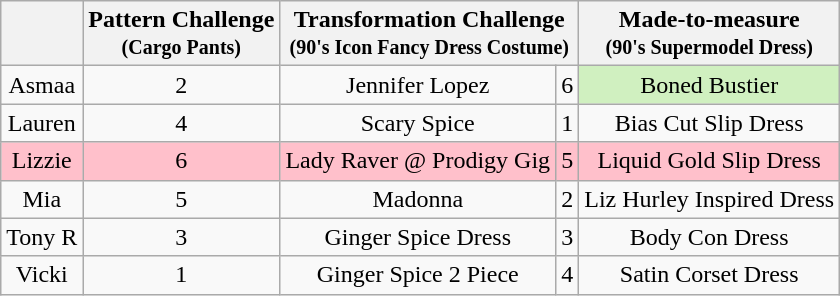<table class="wikitable" style="text-align:center;">
<tr>
<th></th>
<th>Pattern Challenge<br><small>(Cargo Pants)</small></th>
<th colspan="2">Transformation Challenge<br><small>(90's Icon Fancy Dress Costume)</small></th>
<th>Made-to-measure<br><small>(90's Supermodel Dress)</small></th>
</tr>
<tr>
<td>Asmaa</td>
<td>2</td>
<td>Jennifer Lopez</td>
<td>6</td>
<td style="background:#d0f0c0">Boned Bustier</td>
</tr>
<tr>
<td>Lauren</td>
<td>4</td>
<td>Scary Spice</td>
<td>1</td>
<td>Bias Cut Slip Dress</td>
</tr>
<tr style="background:pink">
<td>Lizzie</td>
<td>6</td>
<td>Lady Raver @ Prodigy Gig</td>
<td>5</td>
<td>Liquid Gold Slip Dress</td>
</tr>
<tr>
<td>Mia</td>
<td>5</td>
<td>Madonna</td>
<td>2</td>
<td>Liz Hurley Inspired Dress</td>
</tr>
<tr>
<td>Tony R</td>
<td>3</td>
<td>Ginger Spice Dress</td>
<td>3</td>
<td>Body Con Dress</td>
</tr>
<tr>
<td>Vicki</td>
<td>1</td>
<td>Ginger Spice 2 Piece</td>
<td>4</td>
<td>Satin Corset Dress</td>
</tr>
</table>
